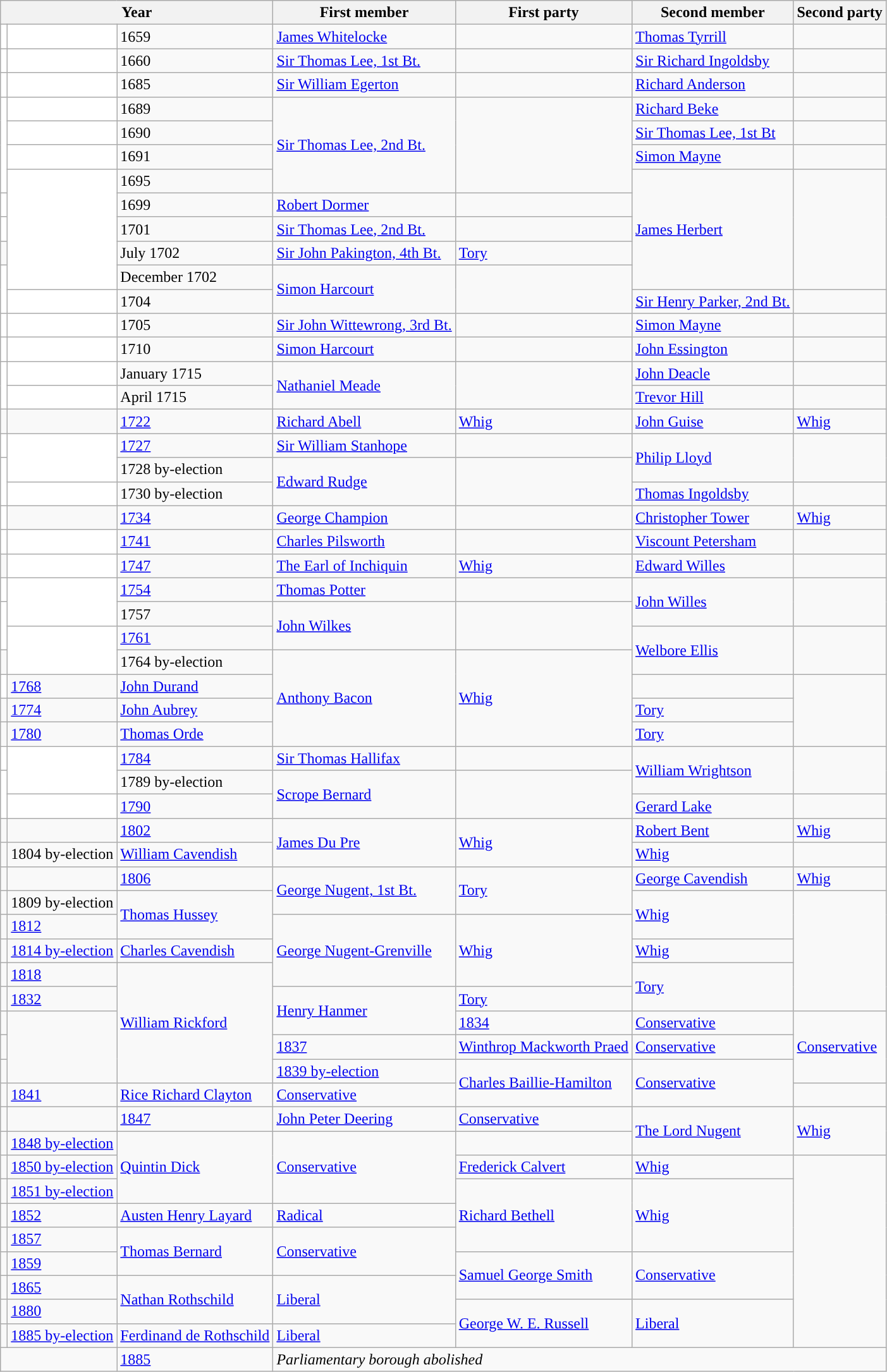<table class="wikitable">
<tr>
<th colspan="3">Year</th>
<th>First member</th>
<th>First party</th>
<th>Second member</th>
<th>Second party</th>
</tr>
<tr>
<td style="color:inherit;background-color: white"></td>
<td style="color:inherit;background-color: white"></td>
<td>1659</td>
<td><a href='#'>James Whitelocke</a></td>
<td></td>
<td><a href='#'>Thomas Tyrrill</a></td>
<td></td>
</tr>
<tr>
<td style="color:inherit;background-color: white"></td>
<td style="color:inherit;background-color: white"></td>
<td>1660</td>
<td><a href='#'>Sir Thomas Lee, 1st Bt.</a></td>
<td></td>
<td><a href='#'>Sir Richard Ingoldsby</a></td>
<td></td>
</tr>
<tr>
<td style="color:inherit;background-color: white"></td>
<td style="color:inherit;background-color: white"></td>
<td>1685</td>
<td><a href='#'>Sir William Egerton</a></td>
<td></td>
<td><a href='#'>Richard Anderson</a></td>
<td></td>
</tr>
<tr>
<td style="color:inherit;background-color: white" rowspan="4"></td>
<td style="color:inherit;background-color: white"></td>
<td>1689</td>
<td rowspan="4"><a href='#'>Sir Thomas Lee, 2nd Bt.</a></td>
<td rowspan="4"></td>
<td><a href='#'>Richard Beke</a></td>
<td></td>
</tr>
<tr>
<td style="color:inherit;background-color: white"></td>
<td>1690</td>
<td><a href='#'>Sir Thomas Lee, 1st Bt</a></td>
<td></td>
</tr>
<tr>
<td style="color:inherit;background-color: white"></td>
<td>1691</td>
<td><a href='#'>Simon Mayne</a></td>
<td></td>
</tr>
<tr>
<td style="color:inherit;background-color: white" rowspan="5"></td>
<td>1695</td>
<td rowspan="5"><a href='#'>James Herbert</a></td>
<td rowspan="5"></td>
</tr>
<tr>
<td style="color:inherit;background-color: white"></td>
<td>1699</td>
<td><a href='#'>Robert Dormer</a></td>
<td></td>
</tr>
<tr>
<td style="color:inherit;background-color: white"></td>
<td>1701</td>
<td><a href='#'>Sir Thomas Lee, 2nd Bt.</a></td>
<td></td>
</tr>
<tr>
<td style="color:inherit;background-color: "></td>
<td>July 1702</td>
<td><a href='#'>Sir John Pakington, 4th Bt.</a></td>
<td><a href='#'>Tory</a></td>
</tr>
<tr>
<td style="color:inherit;background-color: white" rowspan="2"></td>
<td>December 1702</td>
<td rowspan="2"><a href='#'>Simon Harcourt</a></td>
<td rowspan="2"></td>
</tr>
<tr>
<td style="color:inherit;background-color: white"></td>
<td>1704</td>
<td><a href='#'>Sir Henry Parker, 2nd Bt.</a></td>
<td></td>
</tr>
<tr>
<td style="color:inherit;background-color: white"></td>
<td style="color:inherit;background-color: white"></td>
<td>1705</td>
<td><a href='#'>Sir John Wittewrong, 3rd Bt.</a></td>
<td></td>
<td><a href='#'>Simon Mayne</a></td>
<td></td>
</tr>
<tr>
<td style="color:inherit;background-color: white"></td>
<td style="color:inherit;background-color: white"></td>
<td>1710</td>
<td><a href='#'>Simon Harcourt</a></td>
<td></td>
<td><a href='#'>John Essington</a></td>
<td></td>
</tr>
<tr>
<td style="color:inherit;background-color: white" rowspan="2"></td>
<td style="color:inherit;background-color: white"></td>
<td>January 1715</td>
<td rowspan="2"><a href='#'>Nathaniel Meade</a></td>
<td rowspan="2"></td>
<td><a href='#'>John Deacle</a></td>
<td></td>
</tr>
<tr>
<td style="color:inherit;background-color: white"></td>
<td>April 1715</td>
<td><a href='#'>Trevor Hill</a></td>
<td></td>
</tr>
<tr>
<td style="color:inherit;background-color: "></td>
<td style="color:inherit;background-color: "></td>
<td><a href='#'>1722</a></td>
<td><a href='#'>Richard Abell</a></td>
<td><a href='#'>Whig</a></td>
<td><a href='#'>John Guise</a></td>
<td><a href='#'>Whig</a></td>
</tr>
<tr>
<td style="color:inherit;background-color: white"></td>
<td style="color:inherit;background-color: white" rowspan="2"></td>
<td><a href='#'>1727</a></td>
<td><a href='#'>Sir William Stanhope</a></td>
<td></td>
<td rowspan="2"><a href='#'>Philip Lloyd</a></td>
<td rowspan="2"></td>
</tr>
<tr>
<td style="color:inherit;background-color: white" rowspan="2"></td>
<td>1728 by-election</td>
<td rowspan="2"><a href='#'>Edward Rudge</a></td>
<td rowspan="2"></td>
</tr>
<tr>
<td style="color:inherit;background-color: white"></td>
<td>1730 by-election</td>
<td><a href='#'>Thomas Ingoldsby</a></td>
<td></td>
</tr>
<tr>
<td style="color:inherit;background-color: white"></td>
<td style="color:inherit;background-color: "></td>
<td><a href='#'>1734</a></td>
<td><a href='#'>George Champion</a></td>
<td></td>
<td><a href='#'>Christopher Tower</a></td>
<td><a href='#'>Whig</a></td>
</tr>
<tr>
<td style="color:inherit;background-color: white"></td>
<td style="color:inherit;background-color: white"></td>
<td><a href='#'>1741</a></td>
<td><a href='#'>Charles Pilsworth</a></td>
<td></td>
<td><a href='#'>Viscount Petersham</a></td>
<td></td>
</tr>
<tr>
<td style="color:inherit;background-color: "></td>
<td style="color:inherit;background-color: white"></td>
<td><a href='#'>1747</a></td>
<td><a href='#'>The Earl of Inchiquin</a></td>
<td><a href='#'>Whig</a></td>
<td><a href='#'>Edward Willes</a></td>
<td></td>
</tr>
<tr>
<td style="color:inherit;background-color: white"></td>
<td style="color:inherit;background-color: white" rowspan="2"></td>
<td><a href='#'>1754</a></td>
<td><a href='#'>Thomas Potter</a></td>
<td></td>
<td rowspan="2"><a href='#'>John Willes</a></td>
<td rowspan="2"></td>
</tr>
<tr>
<td style="color:inherit;background-color: white" rowspan="2"></td>
<td>1757</td>
<td rowspan="2"><a href='#'>John Wilkes</a></td>
<td rowspan="2"></td>
</tr>
<tr>
<td style="color:inherit;background-color: white" rowspan="2"></td>
<td><a href='#'>1761</a></td>
<td rowspan="2"><a href='#'>Welbore Ellis</a></td>
<td rowspan="2"></td>
</tr>
<tr>
<td style="color:inherit;background-color: "></td>
<td>1764 by-election</td>
<td rowspan="4"><a href='#'>Anthony Bacon</a></td>
<td rowspan="4"><a href='#'>Whig</a></td>
</tr>
<tr>
<td style="color:inherit;background-color: white"></td>
<td><a href='#'>1768</a></td>
<td><a href='#'>John Durand</a></td>
<td></td>
</tr>
<tr>
<td style="color:inherit;background-color: "></td>
<td><a href='#'>1774</a></td>
<td><a href='#'>John Aubrey</a></td>
<td><a href='#'>Tory</a></td>
</tr>
<tr>
<td style="color:inherit;background-color: "></td>
<td><a href='#'>1780</a></td>
<td><a href='#'>Thomas Orde</a></td>
<td><a href='#'>Tory</a></td>
</tr>
<tr>
<td style="color:inherit;background-color: white"></td>
<td style="color:inherit;background-color: white" rowspan="2"></td>
<td><a href='#'>1784</a></td>
<td><a href='#'>Sir Thomas Hallifax</a></td>
<td></td>
<td rowspan="2"><a href='#'>William Wrightson</a></td>
<td rowspan="2"></td>
</tr>
<tr>
<td style="color:inherit;background-color: white" rowspan="2"></td>
<td>1789 by-election</td>
<td rowspan="2"><a href='#'>Scrope Bernard</a></td>
<td rowspan="2"></td>
</tr>
<tr>
<td style="color:inherit;background-color: white"></td>
<td><a href='#'>1790</a></td>
<td><a href='#'>Gerard Lake</a></td>
<td></td>
</tr>
<tr>
<td style="color:inherit;background-color: "></td>
<td style="color:inherit;background-color: "></td>
<td><a href='#'>1802</a></td>
<td rowspan="2"><a href='#'>James Du Pre</a></td>
<td rowspan="2"><a href='#'>Whig</a></td>
<td><a href='#'>Robert Bent</a></td>
<td><a href='#'>Whig</a></td>
</tr>
<tr>
<td style="color:inherit;background-color: "></td>
<td>1804 by-election</td>
<td><a href='#'>William Cavendish</a></td>
<td><a href='#'>Whig</a></td>
</tr>
<tr>
<td style="color:inherit;background-color: "></td>
<td style="color:inherit;background-color: "></td>
<td><a href='#'>1806</a></td>
<td rowspan="2"><a href='#'>George Nugent, 1st Bt.</a></td>
<td rowspan="2"><a href='#'>Tory</a></td>
<td><a href='#'>George Cavendish</a></td>
<td><a href='#'>Whig</a></td>
</tr>
<tr>
<td style="color:inherit;background-color: "></td>
<td>1809 by-election</td>
<td rowspan="2"><a href='#'>Thomas Hussey</a></td>
<td rowspan="2"><a href='#'>Whig</a></td>
</tr>
<tr>
<td style="color:inherit;background-color: "></td>
<td><a href='#'>1812</a></td>
<td rowspan="3"><a href='#'>George Nugent-Grenville</a></td>
<td rowspan="3"><a href='#'>Whig</a></td>
</tr>
<tr>
<td style="color:inherit;background-color: "></td>
<td><a href='#'>1814 by-election</a></td>
<td><a href='#'>Charles Cavendish</a></td>
<td><a href='#'>Whig</a></td>
</tr>
<tr>
<td style="color:inherit;background-color: "></td>
<td><a href='#'>1818</a></td>
<td rowspan="5"><a href='#'>William Rickford</a></td>
<td rowspan="2"><a href='#'>Tory</a></td>
</tr>
<tr>
<td style="color:inherit;background-color: "></td>
<td><a href='#'>1832</a></td>
<td rowspan="2"><a href='#'>Henry Hanmer</a></td>
<td><a href='#'>Tory</a></td>
</tr>
<tr>
<td style="color:inherit;background-color: "></td>
<td rowspan="3" style="color:inherit;background-color: "></td>
<td><a href='#'>1834</a></td>
<td><a href='#'>Conservative</a></td>
<td rowspan="3"><a href='#'>Conservative</a></td>
</tr>
<tr>
<td style="color:inherit;background-color: "></td>
<td><a href='#'>1837</a></td>
<td><a href='#'>Winthrop Mackworth Praed</a></td>
<td><a href='#'>Conservative</a></td>
</tr>
<tr>
<td style="color:inherit;background-color: "></td>
<td><a href='#'>1839 by-election</a></td>
<td rowspan="2"><a href='#'>Charles Baillie-Hamilton</a></td>
<td rowspan="2"><a href='#'>Conservative</a></td>
</tr>
<tr>
<td style="color:inherit;background-color: "></td>
<td><a href='#'>1841</a></td>
<td><a href='#'>Rice Richard Clayton</a></td>
<td><a href='#'>Conservative</a></td>
</tr>
<tr>
<td style="color:inherit;background-color: "></td>
<td style="color:inherit;background-color: "></td>
<td><a href='#'>1847</a></td>
<td><a href='#'>John Peter Deering</a></td>
<td><a href='#'>Conservative</a></td>
<td rowspan="2"><a href='#'>The Lord Nugent</a></td>
<td rowspan="2"><a href='#'>Whig</a></td>
</tr>
<tr>
<td style="color:inherit;background-color: "></td>
<td><a href='#'>1848 by-election</a></td>
<td rowspan="3"><a href='#'>Quintin Dick</a></td>
<td rowspan="3"><a href='#'>Conservative</a></td>
</tr>
<tr>
<td style="color:inherit;background-color: "></td>
<td><a href='#'>1850 by-election</a></td>
<td><a href='#'>Frederick Calvert</a></td>
<td><a href='#'>Whig</a></td>
</tr>
<tr>
<td style="color:inherit;background-color: "></td>
<td><a href='#'>1851 by-election</a></td>
<td rowspan="3"><a href='#'>Richard Bethell</a></td>
<td rowspan="3"><a href='#'>Whig</a></td>
</tr>
<tr>
<td style="color:inherit;background-color: "></td>
<td><a href='#'>1852</a></td>
<td><a href='#'>Austen Henry Layard</a></td>
<td><a href='#'>Radical</a></td>
</tr>
<tr>
<td style="color:inherit;background-color: "></td>
<td><a href='#'>1857</a></td>
<td rowspan="2"><a href='#'>Thomas Bernard</a></td>
<td rowspan="2"><a href='#'>Conservative</a></td>
</tr>
<tr>
<td style="color:inherit;background-color: "></td>
<td><a href='#'>1859</a></td>
<td rowspan="2"><a href='#'>Samuel George Smith</a></td>
<td rowspan="2"><a href='#'>Conservative</a></td>
</tr>
<tr>
<td style="color:inherit;background-color: "></td>
<td><a href='#'>1865</a></td>
<td rowspan="2"><a href='#'>Nathan Rothschild</a></td>
<td rowspan="2"><a href='#'>Liberal</a></td>
</tr>
<tr>
<td style="color:inherit;background-color: "></td>
<td><a href='#'>1880</a></td>
<td rowspan="2"><a href='#'>George W. E. Russell</a></td>
<td rowspan="2"><a href='#'>Liberal</a></td>
</tr>
<tr>
<td style="color:inherit;background-color: "></td>
<td><a href='#'>1885 by-election</a></td>
<td><a href='#'>Ferdinand de Rothschild</a></td>
<td><a href='#'>Liberal</a></td>
</tr>
<tr>
<td colspan="2"></td>
<td><a href='#'>1885</a></td>
<td colspan="4"><em>Parliamentary borough abolished</em></td>
</tr>
</table>
